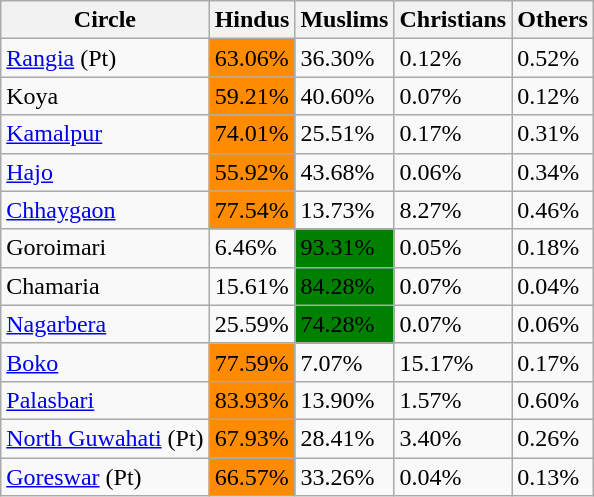<table class="wikitable sortable">
<tr>
<th>Circle</th>
<th>Hindus</th>
<th>Muslims</th>
<th>Christians</th>
<th>Others</th>
</tr>
<tr>
<td><a href='#'>Rangia</a> (Pt)</td>
<td bgcolor="darkorange">63.06%</td>
<td>36.30%</td>
<td>0.12%</td>
<td>0.52%</td>
</tr>
<tr>
<td>Koya</td>
<td bgcolor="darkorange">59.21%</td>
<td>40.60%</td>
<td>0.07%</td>
<td>0.12%</td>
</tr>
<tr>
<td><a href='#'>Kamalpur</a></td>
<td bgcolor="darkorange">74.01%</td>
<td>25.51%</td>
<td>0.17%</td>
<td>0.31%</td>
</tr>
<tr>
<td><a href='#'>Hajo</a></td>
<td bgcolor="darkorange">55.92%</td>
<td>43.68%</td>
<td>0.06%</td>
<td>0.34%</td>
</tr>
<tr>
<td><a href='#'>Chhaygaon</a></td>
<td bgcolor="darkorange">77.54%</td>
<td>13.73%</td>
<td>8.27%</td>
<td>0.46%</td>
</tr>
<tr>
<td>Goroimari</td>
<td>6.46%</td>
<td bgcolor="green"><span>93.31%</span></td>
<td>0.05%</td>
<td>0.18%</td>
</tr>
<tr>
<td>Chamaria</td>
<td>15.61%</td>
<td bgcolor="green"><span>84.28%</span></td>
<td>0.07%</td>
<td>0.04%</td>
</tr>
<tr>
<td><a href='#'>Nagarbera</a></td>
<td>25.59%</td>
<td bgcolor="green"><span>74.28%</span></td>
<td>0.07%</td>
<td>0.06%</td>
</tr>
<tr>
<td><a href='#'>Boko</a></td>
<td bgcolor="darkorange">77.59%</td>
<td>7.07%</td>
<td>15.17%</td>
<td>0.17%</td>
</tr>
<tr>
<td><a href='#'>Palasbari</a></td>
<td bgcolor="darkorange">83.93%</td>
<td>13.90%</td>
<td>1.57%</td>
<td>0.60%</td>
</tr>
<tr>
<td><a href='#'>North Guwahati</a> (Pt)</td>
<td bgcolor="darkorange">67.93%</td>
<td>28.41%</td>
<td>3.40%</td>
<td>0.26%</td>
</tr>
<tr>
<td><a href='#'>Goreswar</a> (Pt)</td>
<td bgcolor="darkorange">66.57%</td>
<td>33.26%</td>
<td>0.04%</td>
<td>0.13%</td>
</tr>
</table>
